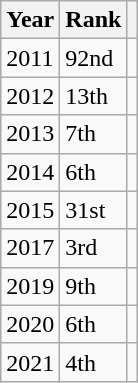<table class="wikitable sortable">
<tr>
<th>Year</th>
<th>Rank</th>
<th class="unsortable"></th>
</tr>
<tr>
<td>2011</td>
<td>92nd</td>
<td></td>
</tr>
<tr>
<td>2012</td>
<td>13th</td>
<td></td>
</tr>
<tr>
<td>2013</td>
<td>7th</td>
<td></td>
</tr>
<tr>
<td>2014</td>
<td>6th</td>
<td></td>
</tr>
<tr>
<td>2015</td>
<td>31st</td>
<td></td>
</tr>
<tr>
<td>2017</td>
<td>3rd</td>
<td></td>
</tr>
<tr>
<td>2019</td>
<td>9th</td>
<td></td>
</tr>
<tr>
<td>2020</td>
<td>6th</td>
<td></td>
</tr>
<tr>
<td>2021</td>
<td>4th</td>
<td></td>
</tr>
</table>
